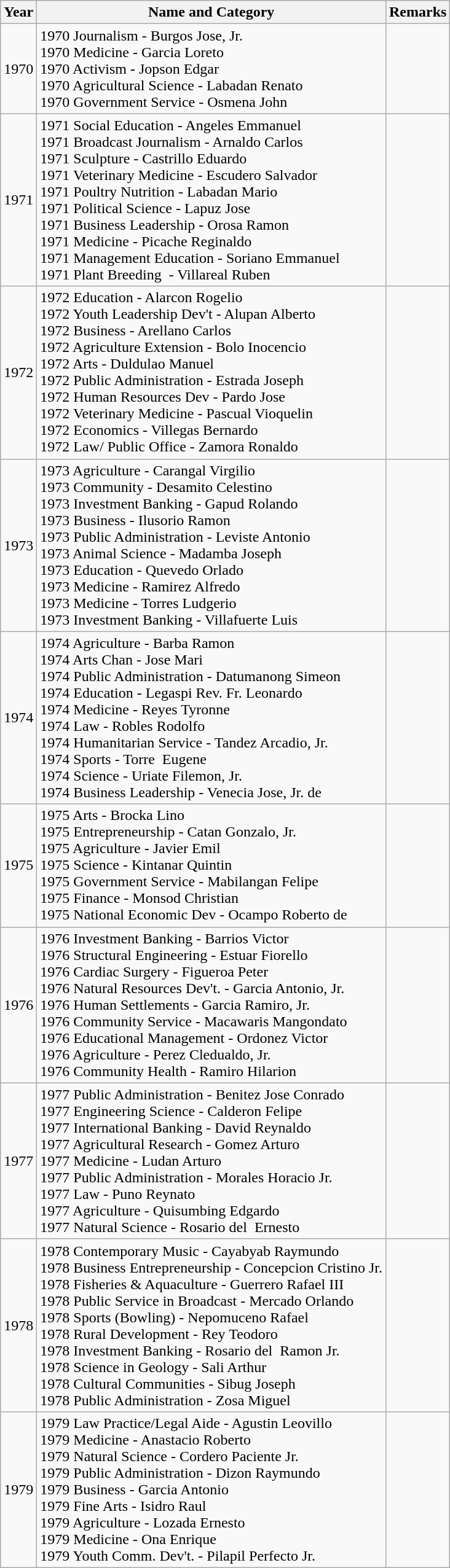<table class="wikitable">
<tr>
<th>Year</th>
<th>Name and Category</th>
<th>Remarks</th>
</tr>
<tr>
<td>1970</td>
<td>1970 Journalism - Burgos Jose, Jr.<br>1970 Medicine - Garcia Loreto<br>1970 Activism - Jopson Edgar<br>1970 Agricultural Science - Labadan Renato<br>1970 Government Service - Osmena John</td>
<td></td>
</tr>
<tr>
<td>1971</td>
<td>1971 Social Education - Angeles Emmanuel<br>1971 Broadcast Journalism - Arnaldo Carlos<br>1971 Sculpture - Castrillo Eduardo<br>1971 Veterinary Medicine - Escudero Salvador<br>1971 Poultry Nutrition - Labadan Mario<br>1971 Political Science - Lapuz Jose<br>1971 Business Leadership - Orosa Ramon<br>1971 Medicine - Picache Reginaldo<br>1971 Management Education - Soriano Emmanuel<br>1971 Plant Breeding  - Villareal Ruben</td>
<td></td>
</tr>
<tr>
<td>1972</td>
<td>1972 Education - Alarcon Rogelio<br>1972 Youth Leadership Dev't - Alupan Alberto<br>1972 Business - Arellano Carlos<br>1972 Agriculture Extension - Bolo Inocencio<br>1972 Arts - Duldulao Manuel<br>1972 Public Administration - Estrada Joseph<br>1972 Human Resources Dev - Pardo Jose<br>1972 Veterinary Medicine - Pascual Vioquelin<br>1972 Economics - Villegas Bernardo<br>1972 Law/ Public Office - Zamora Ronaldo</td>
<td></td>
</tr>
<tr>
<td>1973</td>
<td>1973 Agriculture - Carangal Virgilio<br>1973 Community - Desamito Celestino<br>1973 Investment Banking - Gapud Rolando<br>1973 Business - Ilusorio Ramon<br>1973 Public Administration - Leviste Antonio<br>1973 Animal Science - Madamba Joseph<br>1973 Education - Quevedo Orlado<br>1973 Medicine - Ramirez Alfredo<br>1973 Medicine - Torres Ludgerio<br>1973 Investment Banking - Villafuerte Luis </td>
<td></td>
</tr>
<tr>
<td>1974</td>
<td>1974 Agriculture - Barba Ramon<br>1974 Arts Chan - Jose Mari<br>1974 Public Administration - Datumanong Simeon<br>1974 Education - Legaspi Rev. Fr. Leonardo<br>1974 Medicine - Reyes Tyronne<br>1974 Law - Robles Rodolfo<br>1974 Humanitarian Service - Tandez Arcadio, Jr.<br>1974 Sports - Torre  Eugene<br>1974 Science - Uriate Filemon, Jr.<br>1974 Business Leadership - Venecia Jose, Jr. de</td>
<td></td>
</tr>
<tr>
<td>1975</td>
<td>1975 Arts - Brocka Lino<br>1975 Entrepreneurship - Catan Gonzalo, Jr.<br>1975 Agriculture - Javier Emil<br>1975 Science - Kintanar Quintin<br>1975 Government Service - Mabilangan Felipe<br>1975 Finance - Monsod Christian<br>1975 National Economic Dev - Ocampo Roberto de</td>
<td></td>
</tr>
<tr>
<td>1976</td>
<td>1976 Investment Banking - Barrios Victor<br>1976 Structural Engineering - Estuar Fiorello<br>1976 Cardiac Surgery - Figueroa Peter<br>1976 Natural Resources Dev't. - Garcia Antonio, Jr.<br>1976 Human Settlements - Garcia Ramiro, Jr.<br>1976 Community Service - Macawaris Mangondato<br>1976 Educational Management - Ordonez Victor<br>1976 Agriculture - Perez Cledualdo, Jr.<br>1976 Community Health - Ramiro Hilarion</td>
<td></td>
</tr>
<tr>
<td>1977</td>
<td>1977 Public Administration - Benitez Jose Conrado<br>1977 Engineering Science - Calderon Felipe<br>1977 International Banking - David Reynaldo<br>1977 Agricultural Research - Gomez Arturo<br>1977 Medicine - Ludan Arturo<br>1977 Public Administration - Morales Horacio Jr.<br>1977 Law - Puno Reynato<br>1977 Agriculture - Quisumbing Edgardo<br>1977 Natural Science - Rosario del  Ernesto</td>
<td></td>
</tr>
<tr>
<td>1978</td>
<td>1978 Contemporary Music - Cayabyab Raymundo<br>1978 Business Entrepreneurship - Concepcion Cristino Jr.<br>1978 Fisheries & Aquaculture - Guerrero Rafael III<br>1978 Public Service in Broadcast - Mercado Orlando<br>1978 Sports (Bowling) - Nepomuceno Rafael<br>1978 Rural Development - Rey Teodoro<br>1978 Investment Banking - Rosario del  Ramon Jr.<br>1978 Science in Geology - Sali Arthur<br>1978 Cultural Communities - Sibug Joseph<br>1978 Public Administration - Zosa Miguel</td>
<td></td>
</tr>
<tr>
<td>1979</td>
<td>1979 Law Practice/Legal Aide - Agustin Leovillo<br>1979 Medicine - Anastacio Roberto<br>1979 Natural Science - Cordero Paciente Jr.<br>1979 Public Administration - Dizon Raymundo<br>1979 Business - Garcia Antonio<br>1979 Fine Arts - Isidro Raul<br>1979 Agriculture - Lozada Ernesto<br>1979 Medicine - Ona Enrique<br>1979 Youth Comm. Dev't. - Pilapil Perfecto Jr.</td>
<td></td>
</tr>
</table>
